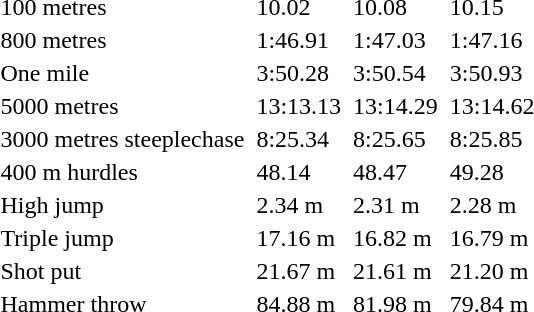<table>
<tr>
<td>100 metres</td>
<td></td>
<td>10.02</td>
<td></td>
<td>10.08</td>
<td></td>
<td>10.15</td>
</tr>
<tr>
<td>800 metres</td>
<td></td>
<td>1:46.91</td>
<td></td>
<td>1:47.03</td>
<td></td>
<td>1:47.16</td>
</tr>
<tr>
<td>One mile</td>
<td></td>
<td>3:50.28</td>
<td></td>
<td>3:50.54</td>
<td></td>
<td>3:50.93</td>
</tr>
<tr>
<td>5000 metres</td>
<td></td>
<td>13:13.13</td>
<td></td>
<td>13:14.29</td>
<td></td>
<td>13:14.62</td>
</tr>
<tr>
<td>3000 metres steeplechase</td>
<td></td>
<td>8:25.34</td>
<td></td>
<td>8:25.65</td>
<td></td>
<td>8:25.85</td>
</tr>
<tr>
<td>400 m hurdles</td>
<td></td>
<td>48.14</td>
<td></td>
<td>48.47</td>
<td></td>
<td>49.28</td>
</tr>
<tr>
<td>High jump</td>
<td></td>
<td>2.34 m</td>
<td></td>
<td>2.31 m</td>
<td></td>
<td>2.28 m</td>
</tr>
<tr>
<td>Triple jump</td>
<td></td>
<td>17.16 m</td>
<td></td>
<td>16.82 m</td>
<td></td>
<td>16.79 m</td>
</tr>
<tr>
<td>Shot put</td>
<td></td>
<td>21.67 m</td>
<td></td>
<td>21.61 m</td>
<td></td>
<td>21.20 m</td>
</tr>
<tr>
<td>Hammer throw</td>
<td></td>
<td>84.88 m</td>
<td></td>
<td>81.98 m</td>
<td></td>
<td>79.84 m</td>
</tr>
<tr>
</tr>
</table>
